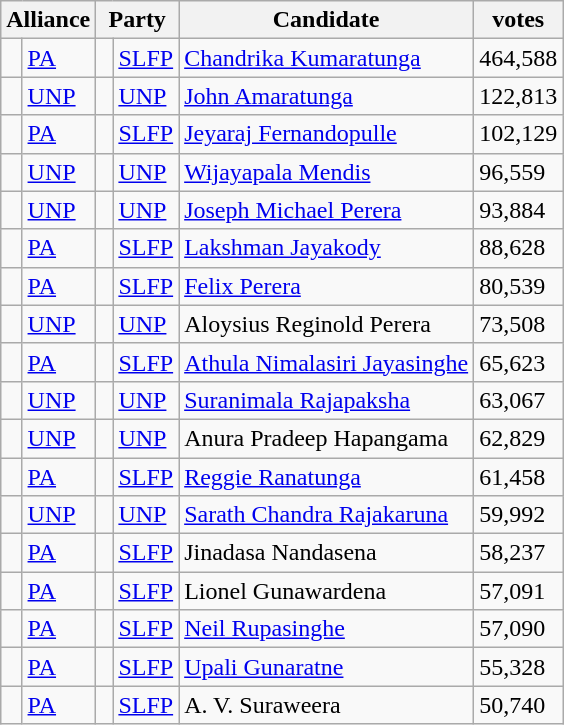<table class="wikitable sortable mw-collapsible">
<tr>
<th colspan="2">Alliance</th>
<th colspan="2">Party</th>
<th>Candidate</th>
<th>votes</th>
</tr>
<tr>
<td bgcolor=> </td>
<td align=left><a href='#'>PA</a></td>
<td bgcolor=> </td>
<td align=left><a href='#'>SLFP</a></td>
<td><a href='#'>Chandrika Kumaratunga</a></td>
<td>464,588</td>
</tr>
<tr>
<td bgcolor=> </td>
<td align=left><a href='#'>UNP</a></td>
<td bgcolor=> </td>
<td align=left><a href='#'>UNP</a></td>
<td><a href='#'>John Amaratunga</a></td>
<td>122,813</td>
</tr>
<tr>
<td bgcolor=> </td>
<td align=left><a href='#'>PA</a></td>
<td bgcolor=> </td>
<td align=left><a href='#'>SLFP</a></td>
<td><a href='#'>Jeyaraj Fernandopulle</a></td>
<td>102,129</td>
</tr>
<tr>
<td bgcolor=> </td>
<td align=left><a href='#'>UNP</a></td>
<td bgcolor=> </td>
<td align=left><a href='#'>UNP</a></td>
<td><a href='#'>Wijayapala Mendis</a></td>
<td>96,559</td>
</tr>
<tr>
<td bgcolor=> </td>
<td align=left><a href='#'>UNP</a></td>
<td bgcolor=> </td>
<td align=left><a href='#'>UNP</a></td>
<td><a href='#'>Joseph Michael Perera</a></td>
<td>93,884</td>
</tr>
<tr>
<td bgcolor=> </td>
<td align=left><a href='#'>PA</a></td>
<td bgcolor=> </td>
<td align=left><a href='#'>SLFP</a></td>
<td><a href='#'>Lakshman Jayakody</a></td>
<td>88,628</td>
</tr>
<tr>
<td bgcolor=> </td>
<td align=left><a href='#'>PA</a></td>
<td bgcolor=> </td>
<td align=left><a href='#'>SLFP</a></td>
<td><a href='#'>Felix Perera</a></td>
<td>80,539</td>
</tr>
<tr>
<td bgcolor=> </td>
<td align=left><a href='#'>UNP</a></td>
<td bgcolor=> </td>
<td align=left><a href='#'>UNP</a></td>
<td>Aloysius Reginold Perera</td>
<td>73,508</td>
</tr>
<tr>
<td bgcolor=> </td>
<td align=left><a href='#'>PA</a></td>
<td bgcolor=> </td>
<td align=left><a href='#'>SLFP</a></td>
<td><a href='#'>Athula Nimalasiri Jayasinghe</a></td>
<td>65,623</td>
</tr>
<tr>
<td bgcolor=> </td>
<td align=left><a href='#'>UNP</a></td>
<td bgcolor=> </td>
<td align=left><a href='#'>UNP</a></td>
<td><a href='#'>Suranimala Rajapaksha</a></td>
<td>63,067</td>
</tr>
<tr>
<td bgcolor=> </td>
<td align=left><a href='#'>UNP</a></td>
<td bgcolor=> </td>
<td align=left><a href='#'>UNP</a></td>
<td>Anura Pradeep Hapangama</td>
<td>62,829</td>
</tr>
<tr>
<td bgcolor=> </td>
<td align=left><a href='#'>PA</a></td>
<td bgcolor=> </td>
<td align=left><a href='#'>SLFP</a></td>
<td><a href='#'>Reggie Ranatunga</a></td>
<td>61,458</td>
</tr>
<tr>
<td bgcolor=> </td>
<td align=left><a href='#'>UNP</a></td>
<td bgcolor=> </td>
<td align=left><a href='#'>UNP</a></td>
<td><a href='#'>Sarath Chandra Rajakaruna</a></td>
<td>59,992</td>
</tr>
<tr>
<td bgcolor=> </td>
<td align=left><a href='#'>PA</a></td>
<td bgcolor=> </td>
<td align=left><a href='#'>SLFP</a></td>
<td>Jinadasa Nandasena</td>
<td>58,237</td>
</tr>
<tr>
<td bgcolor=> </td>
<td align=left><a href='#'>PA</a></td>
<td bgcolor=> </td>
<td align=left><a href='#'>SLFP</a></td>
<td>Lionel Gunawardena</td>
<td>57,091</td>
</tr>
<tr>
<td bgcolor=> </td>
<td align=left><a href='#'>PA</a></td>
<td bgcolor=> </td>
<td align=left><a href='#'>SLFP</a></td>
<td><a href='#'>Neil Rupasinghe</a></td>
<td>57,090</td>
</tr>
<tr>
<td bgcolor=> </td>
<td align=left><a href='#'>PA</a></td>
<td bgcolor=> </td>
<td align=left><a href='#'>SLFP</a></td>
<td><a href='#'>Upali Gunaratne</a></td>
<td>55,328</td>
</tr>
<tr>
<td bgcolor=> </td>
<td align=left><a href='#'>PA</a></td>
<td bgcolor=> </td>
<td align=left><a href='#'>SLFP</a></td>
<td>A. V. Suraweera</td>
<td>50,740</td>
</tr>
</table>
